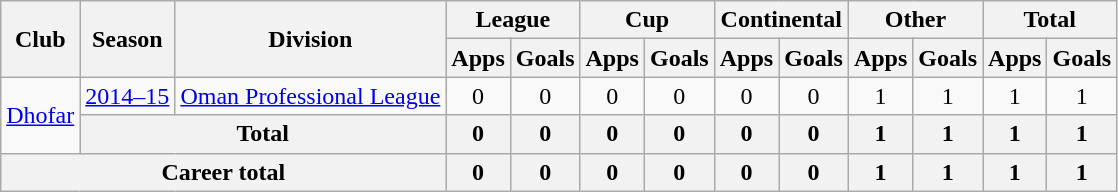<table class="wikitable" style="text-align: center;">
<tr>
<th rowspan="2">Club</th>
<th rowspan="2">Season</th>
<th rowspan="2">Division</th>
<th colspan="2">League</th>
<th colspan="2">Cup</th>
<th colspan="2">Continental</th>
<th colspan="2">Other</th>
<th colspan="2">Total</th>
</tr>
<tr>
<th>Apps</th>
<th>Goals</th>
<th>Apps</th>
<th>Goals</th>
<th>Apps</th>
<th>Goals</th>
<th>Apps</th>
<th>Goals</th>
<th>Apps</th>
<th>Goals</th>
</tr>
<tr>
<td rowspan="2"><a href='#'>Dhofar</a></td>
<td><a href='#'>2014–15</a></td>
<td rowspan="1"><a href='#'>Oman Professional League</a></td>
<td>0</td>
<td>0</td>
<td>0</td>
<td>0</td>
<td>0</td>
<td>0</td>
<td>1</td>
<td>1</td>
<td>1</td>
<td>1</td>
</tr>
<tr>
<th colspan="2">Total</th>
<th>0</th>
<th>0</th>
<th>0</th>
<th>0</th>
<th>0</th>
<th>0</th>
<th>1</th>
<th>1</th>
<th>1</th>
<th>1</th>
</tr>
<tr>
<th colspan="3">Career total</th>
<th>0</th>
<th>0</th>
<th>0</th>
<th>0</th>
<th>0</th>
<th>0</th>
<th>1</th>
<th>1</th>
<th>1</th>
<th>1</th>
</tr>
</table>
